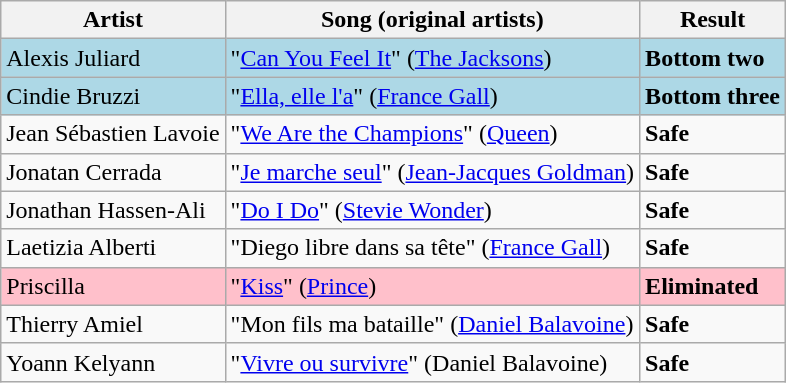<table class=wikitable>
<tr>
<th>Artist</th>
<th>Song (original artists)</th>
<th>Result</th>
</tr>
<tr style="background:lightblue;">
<td>Alexis Juliard</td>
<td>"<a href='#'>Can You Feel It</a>" (<a href='#'>The Jacksons</a>)</td>
<td><strong>Bottom two</strong></td>
</tr>
<tr style="background:lightblue;">
<td>Cindie Bruzzi</td>
<td>"<a href='#'>Ella, elle l'a</a>" (<a href='#'>France Gall</a>)</td>
<td><strong>Bottom three</strong></td>
</tr>
<tr>
<td>Jean Sébastien Lavoie</td>
<td>"<a href='#'>We Are the Champions</a>" (<a href='#'>Queen</a>)</td>
<td><strong>Safe</strong></td>
</tr>
<tr>
<td>Jonatan Cerrada</td>
<td>"<a href='#'>Je marche seul</a>" (<a href='#'>Jean-Jacques Goldman</a>)</td>
<td><strong>Safe</strong></td>
</tr>
<tr>
<td>Jonathan Hassen-Ali</td>
<td>"<a href='#'>Do I Do</a>" (<a href='#'>Stevie Wonder</a>)</td>
<td><strong>Safe</strong></td>
</tr>
<tr>
<td>Laetizia Alberti</td>
<td>"Diego libre dans sa tête" (<a href='#'>France Gall</a>)</td>
<td><strong>Safe</strong></td>
</tr>
<tr style="background:pink;">
<td>Priscilla</td>
<td>"<a href='#'>Kiss</a>" (<a href='#'>Prince</a>)</td>
<td><strong>Eliminated</strong></td>
</tr>
<tr>
<td>Thierry Amiel</td>
<td>"Mon fils ma bataille" (<a href='#'>Daniel Balavoine</a>)</td>
<td><strong>Safe</strong></td>
</tr>
<tr>
<td>Yoann Kelyann</td>
<td>"<a href='#'>Vivre ou survivre</a>" (Daniel Balavoine)</td>
<td><strong>Safe</strong></td>
</tr>
</table>
